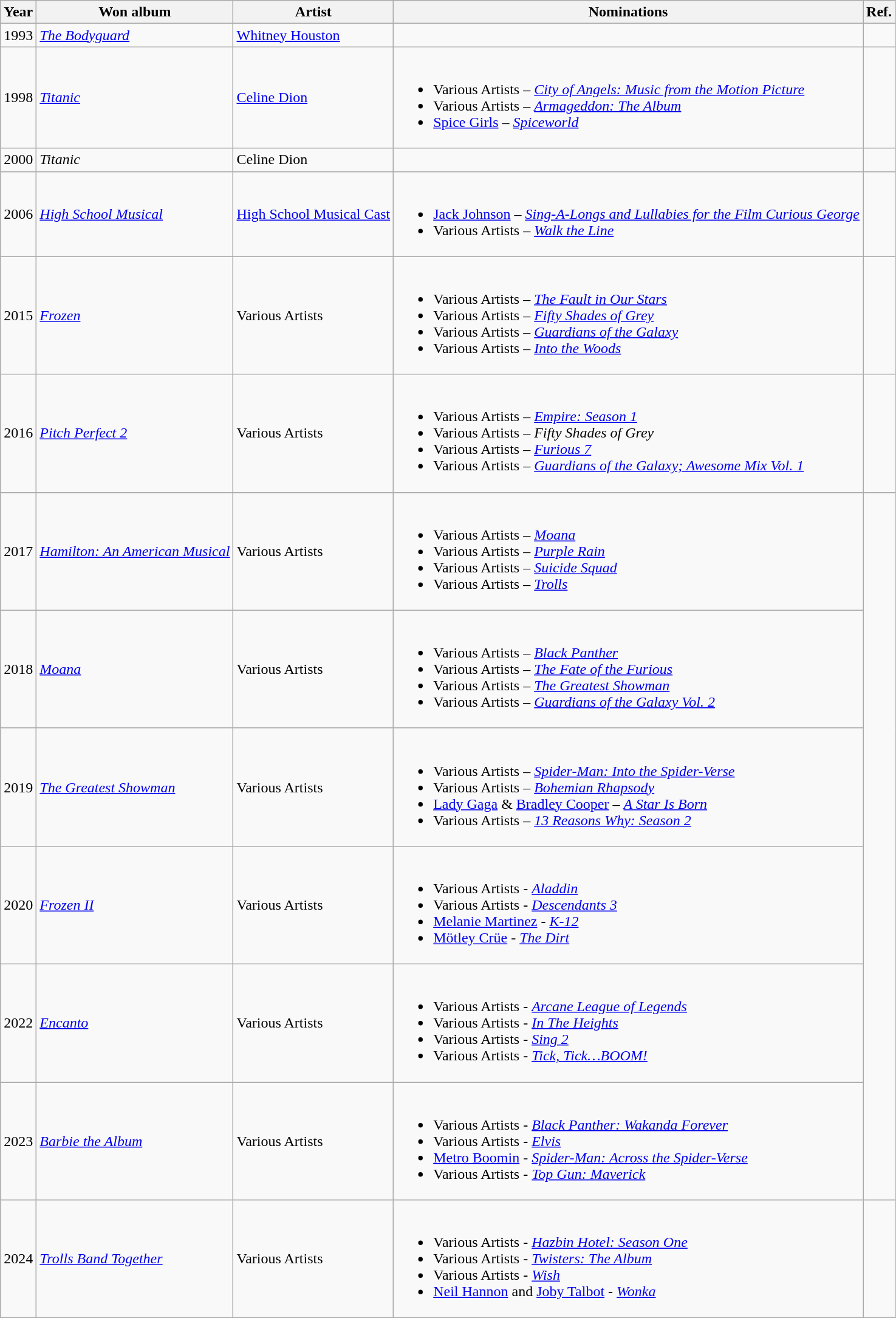<table class="wikitable">
<tr>
<th>Year</th>
<th>Won album</th>
<th>Artist</th>
<th>Nominations</th>
<th>Ref.</th>
</tr>
<tr>
<td>1993</td>
<td><em><a href='#'>The Bodyguard</a></em></td>
<td><a href='#'>Whitney Houston</a></td>
<td></td>
<td></td>
</tr>
<tr>
<td>1998</td>
<td><em><a href='#'>Titanic</a></em></td>
<td><a href='#'>Celine Dion</a></td>
<td><br><ul><li>Various Artists – <em><a href='#'>City of Angels: Music from the Motion Picture</a></em></li><li>Various Artists – <em><a href='#'>Armageddon: The Album</a></em></li><li><a href='#'>Spice Girls</a> – <em><a href='#'>Spiceworld</a></em></li></ul></td>
<td></td>
</tr>
<tr>
<td>2000</td>
<td><em>Titanic</em></td>
<td>Celine Dion</td>
<td></td>
<td></td>
</tr>
<tr>
<td>2006</td>
<td><em><a href='#'>High School Musical</a></em></td>
<td><a href='#'>High School Musical Cast</a></td>
<td><br><ul><li><a href='#'>Jack Johnson</a> – <em><a href='#'>Sing-A-Longs and Lullabies for the Film Curious George</a></em></li><li>Various Artists – <em><a href='#'>Walk the Line</a></em></li></ul></td>
<td></td>
</tr>
<tr>
<td>2015</td>
<td><em><a href='#'>Frozen</a></em></td>
<td>Various Artists</td>
<td><br><ul><li>Various Artists – <em><a href='#'>The Fault in Our Stars</a></em></li><li>Various Artists – <em><a href='#'>Fifty Shades of Grey</a></em></li><li>Various Artists – <em><a href='#'>Guardians of the Galaxy</a></em></li><li>Various Artists – <em><a href='#'>Into the Woods</a></em></li></ul></td>
<td></td>
</tr>
<tr>
<td>2016</td>
<td><em><a href='#'>Pitch Perfect 2</a></em></td>
<td>Various Artists</td>
<td><br><ul><li>Various Artists – <em><a href='#'>Empire: Season 1</a></em></li><li>Various Artists – <em>Fifty Shades of Grey</em></li><li>Various Artists – <em><a href='#'>Furious 7</a></em></li><li>Various Artists – <em><a href='#'>Guardians of the Galaxy; Awesome Mix Vol. 1</a></em></li></ul></td>
<td></td>
</tr>
<tr>
<td>2017</td>
<td><em><a href='#'>Hamilton: An American Musical</a></em></td>
<td>Various Artists</td>
<td><br><ul><li>Various Artists – <em><a href='#'>Moana</a></em></li><li>Various Artists – <em><a href='#'>Purple Rain</a></em></li><li>Various Artists – <em><a href='#'>Suicide Squad</a></em></li><li>Various Artists – <em><a href='#'>Trolls</a></em></li></ul></td>
</tr>
<tr>
<td>2018</td>
<td><em><a href='#'>Moana</a></em></td>
<td>Various Artists</td>
<td><br><ul><li>Various Artists – <em><a href='#'>Black Panther</a></em></li><li>Various Artists – <em><a href='#'>The Fate of the Furious</a></em></li><li>Various Artists – <em><a href='#'>The Greatest Showman</a></em></li><li>Various Artists – <em><a href='#'>Guardians of the Galaxy Vol. 2</a></em></li></ul></td>
</tr>
<tr>
<td>2019</td>
<td><em><a href='#'>The Greatest Showman</a></em></td>
<td>Various Artists</td>
<td><br><ul><li>Various Artists – <em><a href='#'>Spider-Man: Into the Spider-Verse</a></em></li><li>Various Artists – <em><a href='#'>Bohemian Rhapsody</a></em></li><li><a href='#'>Lady Gaga</a> & <a href='#'>Bradley Cooper</a> – <em><a href='#'>A Star Is Born</a></em></li><li>Various Artists – <em><a href='#'>13 Reasons Why: Season 2</a></em></li></ul></td>
</tr>
<tr>
<td>2020</td>
<td><em><a href='#'>Frozen II</a></em></td>
<td>Various Artists</td>
<td><br><ul><li>Various Artists - <em><a href='#'>Aladdin</a></em></li><li>Various Artists - <em><a href='#'>Descendants 3</a></em></li><li><a href='#'>Melanie Martinez</a> - <em><a href='#'>K-12</a></em></li><li><a href='#'>Mötley Crüe</a> - <em><a href='#'>The Dirt</a></em></li></ul></td>
</tr>
<tr>
<td>2022</td>
<td><em><a href='#'>Encanto</a></em></td>
<td>Various Artists</td>
<td><br><ul><li>Various Artists - <em><a href='#'>Arcane League of Legends</a></em></li><li>Various Artists - <em><a href='#'>In The Heights</a></em></li><li>Various Artists - <em><a href='#'>Sing 2</a></em></li><li>Various Artists - <em><a href='#'>Tick, Tick…BOOM!</a></em></li></ul></td>
</tr>
<tr>
<td>2023</td>
<td><em><a href='#'>Barbie the Album</a></em></td>
<td>Various Artists</td>
<td><br><ul><li>Various Artists - <em><a href='#'>Black Panther: Wakanda Forever</a></em></li><li>Various Artists - <em><a href='#'>Elvis</a></em></li><li><a href='#'>Metro Boomin</a> - <em><a href='#'>Spider-Man: Across the Spider-Verse</a></em></li><li>Various Artists - <em><a href='#'>Top Gun: Maverick</a></em></li></ul></td>
</tr>
<tr>
<td>2024</td>
<td><em><a href='#'>Trolls Band Together</a></em></td>
<td>Various Artists</td>
<td><br><ul><li>Various Artists - <em><a href='#'>Hazbin Hotel: Season One</a></em></li><li>Various Artists - <em><a href='#'>Twisters: The Album</a></em></li><li>Various Artists - <em><a href='#'>Wish</a></em></li><li><a href='#'>Neil Hannon</a> and <a href='#'>Joby Talbot</a> - <em><a href='#'>Wonka</a></em></li></ul></td>
<td></td>
</tr>
</table>
